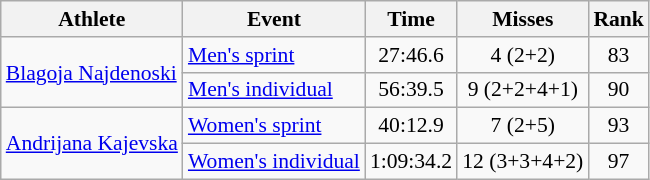<table class="wikitable" style="font-size:90%">
<tr>
<th>Athlete</th>
<th>Event</th>
<th>Time</th>
<th>Misses</th>
<th>Rank</th>
</tr>
<tr align=center>
<td align=left rowspan=2><a href='#'>Blagoja Najdenoski</a></td>
<td align=left><a href='#'>Men's sprint</a></td>
<td>27:46.6</td>
<td>4 (2+2)</td>
<td>83</td>
</tr>
<tr align=center>
<td align=left><a href='#'>Men's individual</a></td>
<td>56:39.5</td>
<td>9 (2+2+4+1)</td>
<td>90</td>
</tr>
<tr align=center>
<td align=left rowspan=2><a href='#'>Andrijana Kajevska</a></td>
<td align=left><a href='#'>Women's sprint</a></td>
<td>40:12.9</td>
<td>7 (2+5)</td>
<td>93</td>
</tr>
<tr align=center>
<td align=left><a href='#'>Women's individual</a></td>
<td>1:09:34.2</td>
<td>12 (3+3+4+2)</td>
<td>97</td>
</tr>
</table>
